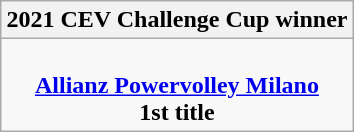<table class="wikitable" style="text-align:center; margin:auto">
<tr>
<th>2021 CEV Challenge Cup winner</th>
</tr>
<tr>
<td><br><strong> <a href='#'>Allianz Powervolley Milano</a></strong><br> <strong>1st title</strong></td>
</tr>
</table>
